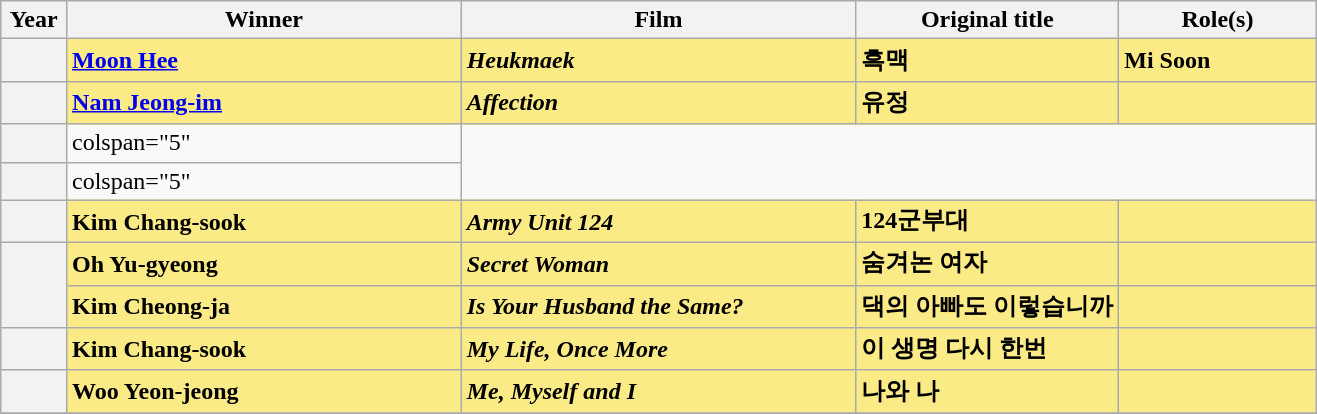<table class="wikitable">
<tr>
<th style="width:5%;">Year</th>
<th style="width:30%;">Winner</th>
<th style="width:30%;">Film</th>
<th style="width:20%;">Original title</th>
<th style="width:20%;">Role(s)</th>
</tr>
<tr>
<th></th>
<td style="background:#FAEB86;"><strong><a href='#'>Moon Hee</a></strong></td>
<td style="background:#FAEB86;"><strong><em>Heukmaek</em></strong></td>
<td style="background:#FAEB86;"><strong>흑맥</strong></td>
<td style="background:#FAEB86;"><strong>Mi Soon</strong></td>
</tr>
<tr>
<th></th>
<td style="background:#FAEB86;"><strong><a href='#'>Nam Jeong-im</a></strong></td>
<td style="background:#FAEB86;"><strong><em>Affection</em></strong></td>
<td style="background:#FAEB86;"><strong>유정</strong></td>
<td style="background:#FAEB86;"></td>
</tr>
<tr>
<th></th>
<td>colspan="5" </td>
</tr>
<tr>
<th></th>
<td>colspan="5" </td>
</tr>
<tr>
<th></th>
<td style="background:#FAEB86;"><strong>Kim Chang-sook</strong></td>
<td style="background:#FAEB86;"><strong><em>Army Unit 124</em></strong></td>
<td style="background:#FAEB86;"><strong>124군부대</strong></td>
<td style="background:#FAEB86;"></td>
</tr>
<tr>
<th rowspan="2"></th>
<td style="background:#FAEB86;"><strong>Oh Yu-gyeong</strong></td>
<td style="background:#FAEB86;"><strong><em>Secret Woman</em></strong></td>
<td style="background:#FAEB86;"><strong>숨겨논 여자</strong></td>
<td style="background:#FAEB86;"></td>
</tr>
<tr>
<td style="background:#FAEB86;"><strong>Kim Cheong-ja</strong></td>
<td style="background:#FAEB86;"><strong><em>Is Your Husband the Same?</em></strong></td>
<td style="background:#FAEB86;"><strong>댁의 아빠도 이렇습니까</strong></td>
<td style="background:#FAEB86;"></td>
</tr>
<tr>
<th></th>
<td style="background:#FAEB86;"><strong>Kim Chang-sook</strong></td>
<td style="background:#FAEB86;"><strong><em>My Life, Once More</em></strong></td>
<td style="background:#FAEB86;"><strong>이 생명 다시 한번</strong></td>
<td style="background:#FAEB86;"></td>
</tr>
<tr>
<th></th>
<td style="background:#FAEB86;"><strong>Woo Yeon-jeong</strong></td>
<td style="background:#FAEB86;"><strong><em>Me, Myself and I </em></strong></td>
<td style="background:#FAEB86;"><strong>나와 나</strong></td>
<td style="background:#FAEB86;"></td>
</tr>
<tr>
</tr>
</table>
